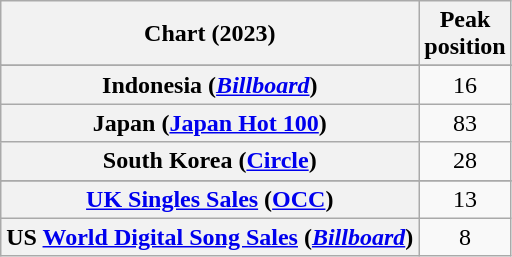<table class="wikitable plainrowheaders sortable" style="text-align:center">
<tr>
<th scope="col">Chart (2023)</th>
<th scope="col">Peak<br>position</th>
</tr>
<tr>
</tr>
<tr>
</tr>
<tr>
<th scope="row">Indonesia (<em><a href='#'>Billboard</a></em>)</th>
<td>16</td>
</tr>
<tr>
<th scope="row">Japan (<a href='#'>Japan Hot 100</a>)</th>
<td>83</td>
</tr>
<tr>
<th scope="row">South Korea (<a href='#'>Circle</a>)</th>
<td>28</td>
</tr>
<tr>
</tr>
<tr>
<th scope="row"><a href='#'>UK Singles Sales</a> (<a href='#'>OCC</a>)</th>
<td>13</td>
</tr>
<tr>
<th scope="row">US <a href='#'>World Digital Song Sales</a> (<em><a href='#'>Billboard</a></em>)</th>
<td>8</td>
</tr>
</table>
